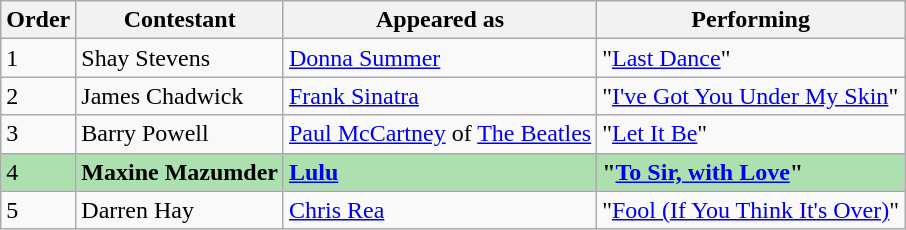<table class="wikitable">
<tr>
<th>Order</th>
<th>Contestant</th>
<th>Appeared as</th>
<th>Performing</th>
</tr>
<tr>
<td>1</td>
<td>Shay Stevens</td>
<td><a href='#'>Donna Summer</a></td>
<td>"<a href='#'>Last Dance</a>"</td>
</tr>
<tr>
<td>2</td>
<td>James Chadwick</td>
<td><a href='#'>Frank Sinatra</a></td>
<td>"<a href='#'>I've Got You Under My Skin</a>"</td>
</tr>
<tr>
<td>3</td>
<td>Barry Powell</td>
<td><a href='#'>Paul McCartney</a> of <a href='#'>The Beatles</a></td>
<td>"<a href='#'>Let It Be</a>"</td>
</tr>
<tr style="background:#ACE1AF;">
<td>4</td>
<td><strong>Maxine Mazumder</strong></td>
<td><strong><a href='#'>Lulu</a></strong></td>
<td><strong>"<a href='#'>To Sir, with Love</a>"</strong></td>
</tr>
<tr>
<td>5</td>
<td>Darren Hay</td>
<td><a href='#'>Chris Rea</a></td>
<td>"<a href='#'>Fool (If You Think It's Over)</a>"</td>
</tr>
</table>
